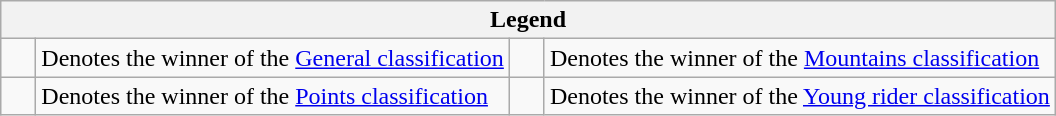<table class="wikitable">
<tr>
<th colspan=4>Legend</th>
</tr>
<tr>
<td>    </td>
<td>Denotes the winner of the <a href='#'>General classification</a></td>
<td>    </td>
<td>Denotes the winner of the <a href='#'>Mountains classification</a></td>
</tr>
<tr>
<td>    </td>
<td>Denotes the winner of the <a href='#'>Points classification</a></td>
<td>    </td>
<td>Denotes the winner of the <a href='#'>Young rider classification</a></td>
</tr>
</table>
